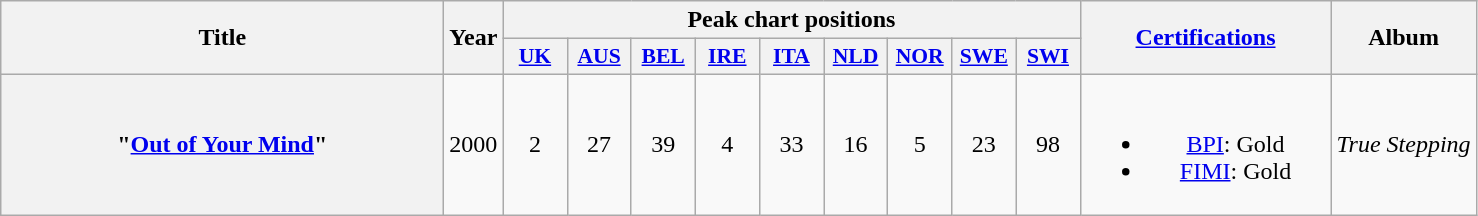<table class="wikitable plainrowheaders" style="text-align:center;" border="1">
<tr>
<th scope="col" rowspan="2" style="width:18em;">Title</th>
<th scope="col" rowspan="2">Year</th>
<th scope="col" colspan="9">Peak chart positions</th>
<th scope="col" rowspan="2" style="width:10em;"><a href='#'>Certifications</a></th>
<th scope="col" rowspan="2">Album</th>
</tr>
<tr>
<th scope="col" style="width:2.5em;font-size:90%;"><a href='#'>UK</a><br></th>
<th scope="col" style="width:2.5em;font-size:90%;"><a href='#'>AUS</a><br></th>
<th scope="col" style="width:2.5em;font-size:90%;"><a href='#'>BEL</a><br></th>
<th scope="col" style="width:2.5em;font-size:90%;"><a href='#'>IRE</a><br></th>
<th scope="col" style="width:2.5em;font-size:90%;"><a href='#'>ITA</a><br></th>
<th scope="col" style="width:2.5em;font-size:90%;"><a href='#'>NLD</a><br></th>
<th scope="col" style="width:2.5em;font-size:90%;"><a href='#'>NOR</a><br></th>
<th scope="col" style="width:2.5em;font-size:90%;"><a href='#'>SWE</a><br></th>
<th scope="col" style="width:2.5em;font-size:90%;"><a href='#'>SWI</a><br></th>
</tr>
<tr>
<th scope="row">"<a href='#'>Out of Your Mind</a>"<br></th>
<td>2000</td>
<td>2</td>
<td>27</td>
<td>39</td>
<td>4</td>
<td>33</td>
<td>16</td>
<td>5</td>
<td>23</td>
<td>98</td>
<td><br><ul><li><a href='#'>BPI</a>: Gold</li><li><a href='#'>FIMI</a>: Gold</li></ul></td>
<td><em>True Stepping</em></td>
</tr>
</table>
